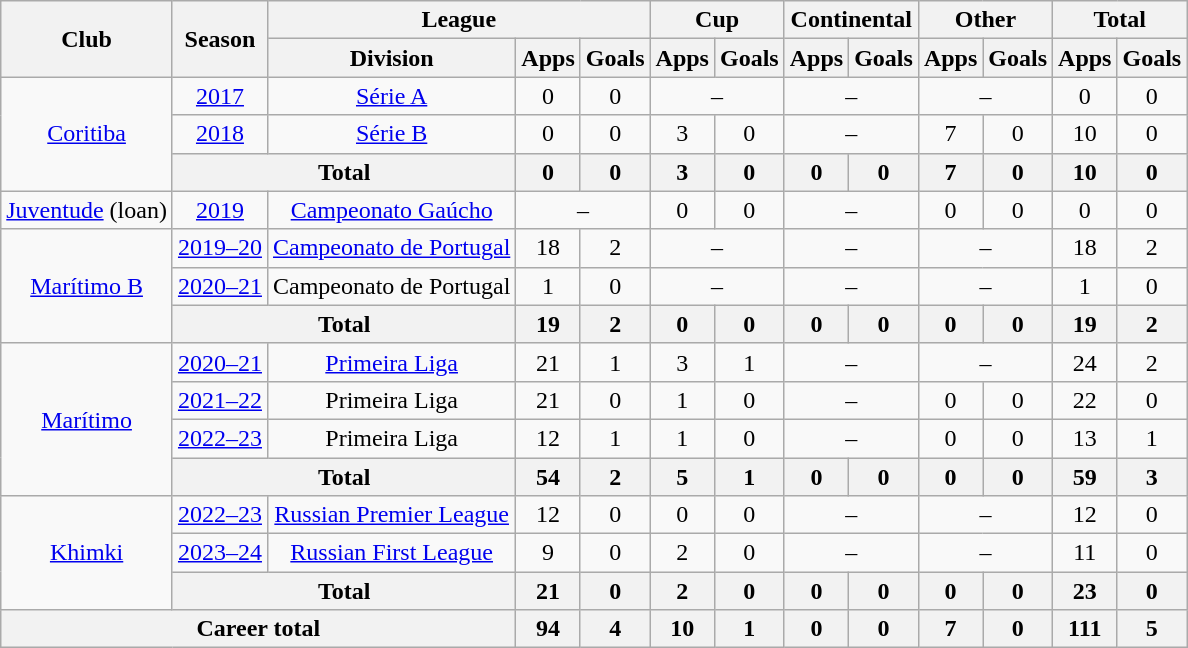<table class="wikitable" style="text-align: center;">
<tr>
<th rowspan=2>Club</th>
<th rowspan=2>Season</th>
<th colspan=3>League</th>
<th colspan=2>Cup</th>
<th colspan=2>Continental</th>
<th colspan=2>Other</th>
<th colspan=2>Total</th>
</tr>
<tr>
<th>Division</th>
<th>Apps</th>
<th>Goals</th>
<th>Apps</th>
<th>Goals</th>
<th>Apps</th>
<th>Goals</th>
<th>Apps</th>
<th>Goals</th>
<th>Apps</th>
<th>Goals</th>
</tr>
<tr>
<td rowspan="3"><a href='#'>Coritiba</a></td>
<td><a href='#'>2017</a></td>
<td><a href='#'>Série A</a></td>
<td>0</td>
<td>0</td>
<td colspan=2>–</td>
<td colspan=2>–</td>
<td colspan=2>–</td>
<td>0</td>
<td>0</td>
</tr>
<tr>
<td><a href='#'>2018</a></td>
<td><a href='#'>Série B</a></td>
<td>0</td>
<td>0</td>
<td>3</td>
<td>0</td>
<td colspan=2>–</td>
<td>7</td>
<td>0</td>
<td>10</td>
<td>0</td>
</tr>
<tr>
<th colspan=2>Total</th>
<th>0</th>
<th>0</th>
<th>3</th>
<th>0</th>
<th>0</th>
<th>0</th>
<th>7</th>
<th>0</th>
<th>10</th>
<th>0</th>
</tr>
<tr>
<td><a href='#'>Juventude</a> (loan)</td>
<td><a href='#'>2019</a></td>
<td><a href='#'>Campeonato Gaúcho</a></td>
<td colspan=2>–</td>
<td>0</td>
<td>0</td>
<td colspan=2>–</td>
<td>0</td>
<td>0</td>
<td>0</td>
<td>0</td>
</tr>
<tr>
<td rowspan="3"><a href='#'>Marítimo B</a></td>
<td><a href='#'>2019–20</a></td>
<td><a href='#'>Campeonato de Portugal</a></td>
<td>18</td>
<td>2</td>
<td colspan=2>–</td>
<td colspan=2>–</td>
<td colspan=2>–</td>
<td>18</td>
<td>2</td>
</tr>
<tr>
<td><a href='#'>2020–21</a></td>
<td>Campeonato de Portugal</td>
<td>1</td>
<td>0</td>
<td colspan=2>–</td>
<td colspan=2>–</td>
<td colspan=2>–</td>
<td>1</td>
<td>0</td>
</tr>
<tr>
<th colspan=2>Total</th>
<th>19</th>
<th>2</th>
<th>0</th>
<th>0</th>
<th>0</th>
<th>0</th>
<th>0</th>
<th>0</th>
<th>19</th>
<th>2</th>
</tr>
<tr>
<td rowspan="4"><a href='#'>Marítimo</a></td>
<td><a href='#'>2020–21</a></td>
<td><a href='#'>Primeira Liga</a></td>
<td>21</td>
<td>1</td>
<td>3</td>
<td>1</td>
<td colspan=2>–</td>
<td colspan=2>–</td>
<td>24</td>
<td>2</td>
</tr>
<tr>
<td><a href='#'>2021–22</a></td>
<td>Primeira Liga</td>
<td>21</td>
<td>0</td>
<td>1</td>
<td>0</td>
<td colspan=2>–</td>
<td>0</td>
<td>0</td>
<td>22</td>
<td>0</td>
</tr>
<tr>
<td><a href='#'>2022–23</a></td>
<td>Primeira Liga</td>
<td>12</td>
<td>1</td>
<td>1</td>
<td>0</td>
<td colspan=2>–</td>
<td>0</td>
<td>0</td>
<td>13</td>
<td>1</td>
</tr>
<tr>
<th colspan=2>Total</th>
<th>54</th>
<th>2</th>
<th>5</th>
<th>1</th>
<th>0</th>
<th>0</th>
<th>0</th>
<th>0</th>
<th>59</th>
<th>3</th>
</tr>
<tr>
<td rowspan="3"><a href='#'>Khimki</a></td>
<td><a href='#'>2022–23</a></td>
<td><a href='#'>Russian Premier League</a></td>
<td>12</td>
<td>0</td>
<td>0</td>
<td>0</td>
<td colspan=2>–</td>
<td colspan=2>–</td>
<td>12</td>
<td>0</td>
</tr>
<tr>
<td><a href='#'>2023–24</a></td>
<td><a href='#'>Russian First League</a></td>
<td>9</td>
<td>0</td>
<td>2</td>
<td>0</td>
<td colspan=2>–</td>
<td colspan=2>–</td>
<td>11</td>
<td>0</td>
</tr>
<tr>
<th colspan=2>Total</th>
<th>21</th>
<th>0</th>
<th>2</th>
<th>0</th>
<th>0</th>
<th>0</th>
<th>0</th>
<th>0</th>
<th>23</th>
<th>0</th>
</tr>
<tr>
<th colspan=3>Career total</th>
<th>94</th>
<th>4</th>
<th>10</th>
<th>1</th>
<th>0</th>
<th>0</th>
<th>7</th>
<th>0</th>
<th>111</th>
<th>5</th>
</tr>
</table>
